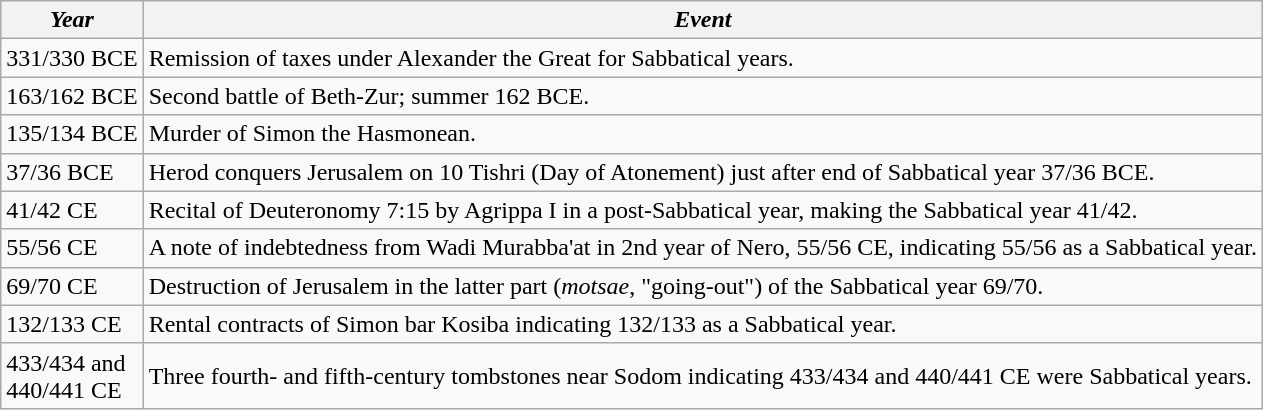<table class="wikitable">
<tr>
<th><em>Year </em></th>
<th><em>Event</em></th>
</tr>
<tr>
<td>331/330 BCE</td>
<td>Remission of taxes under Alexander the Great for Sabbatical years.</td>
</tr>
<tr>
<td>163/162 BCE</td>
<td>Second battle of Beth-Zur; summer 162 BCE.</td>
</tr>
<tr>
<td>135/134 BCE</td>
<td>Murder of Simon the Hasmonean.</td>
</tr>
<tr>
<td>37/36 BCE</td>
<td>Herod conquers Jerusalem on 10 Tishri (Day of Atonement) just after end of Sabbatical year 37/36 BCE.</td>
</tr>
<tr>
<td>41/42 CE</td>
<td>Recital of Deuteronomy 7:15 by Agrippa I in a post-Sabbatical year, making the Sabbatical year 41/42.</td>
</tr>
<tr>
<td>55/56 CE</td>
<td>A note of indebtedness from Wadi Murabba'at in 2nd year of Nero, 55/56 CE, indicating 55/56 as a Sabbatical year.</td>
</tr>
<tr>
<td>69/70 CE</td>
<td>Destruction of Jerusalem in the latter part (<em>motsae</em>, "going-out") of the Sabbatical year 69/70.</td>
</tr>
<tr>
<td>132/133 CE</td>
<td>Rental contracts of Simon bar Kosiba indicating 132/133 as a Sabbatical year.</td>
</tr>
<tr>
<td>433/434 and<br>440/441 CE</td>
<td>Three fourth- and fifth-century tombstones near Sodom indicating 433/434 and 440/441 CE were Sabbatical years.</td>
</tr>
</table>
